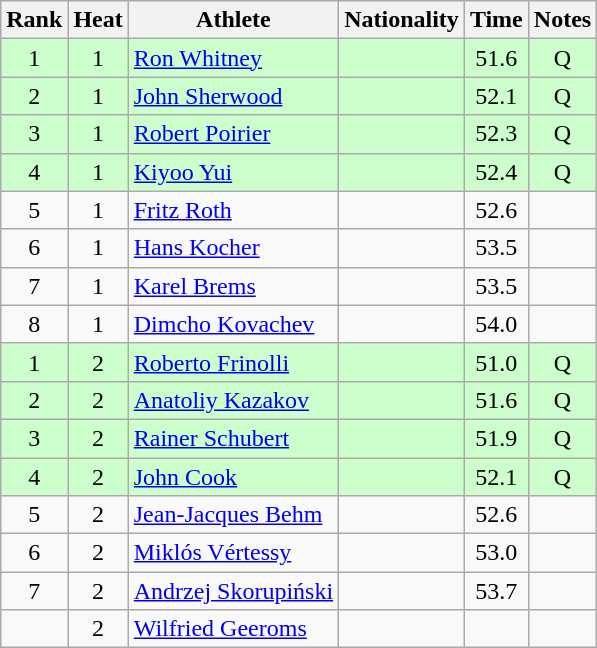<table class="wikitable sortable" style="text-align:center">
<tr>
<th>Rank</th>
<th>Heat</th>
<th>Athlete</th>
<th>Nationality</th>
<th>Time</th>
<th>Notes</th>
</tr>
<tr bgcolor=ccffcc>
<td>1</td>
<td>1</td>
<td align=left><a href='#'>Ron Whitney</a></td>
<td align=left></td>
<td>51.6</td>
<td>Q</td>
</tr>
<tr bgcolor=ccffcc>
<td>2</td>
<td>1</td>
<td align=left><a href='#'>John Sherwood</a></td>
<td align=left></td>
<td>52.1</td>
<td>Q</td>
</tr>
<tr bgcolor=ccffcc>
<td>3</td>
<td>1</td>
<td align=left><a href='#'>Robert Poirier</a></td>
<td align=left></td>
<td>52.3</td>
<td>Q</td>
</tr>
<tr bgcolor=ccffcc>
<td>4</td>
<td>1</td>
<td align=left><a href='#'>Kiyoo Yui</a></td>
<td align=left></td>
<td>52.4</td>
<td>Q</td>
</tr>
<tr>
<td>5</td>
<td>1</td>
<td align=left><a href='#'>Fritz Roth</a></td>
<td align=left></td>
<td>52.6</td>
<td></td>
</tr>
<tr>
<td>6</td>
<td>1</td>
<td align=left><a href='#'>Hans Kocher</a></td>
<td align=left></td>
<td>53.5</td>
<td></td>
</tr>
<tr>
<td>7</td>
<td>1</td>
<td align=left><a href='#'>Karel Brems</a></td>
<td align=left></td>
<td>53.5</td>
<td></td>
</tr>
<tr>
<td>8</td>
<td>1</td>
<td align=left><a href='#'>Dimcho Kovachev</a></td>
<td align=left></td>
<td>54.0</td>
<td></td>
</tr>
<tr bgcolor=ccffcc>
<td>1</td>
<td>2</td>
<td align=left><a href='#'>Roberto Frinolli</a></td>
<td align=left></td>
<td>51.0</td>
<td>Q</td>
</tr>
<tr bgcolor=ccffcc>
<td>2</td>
<td>2</td>
<td align=left><a href='#'>Anatoliy Kazakov</a></td>
<td align=left></td>
<td>51.6</td>
<td>Q</td>
</tr>
<tr bgcolor=ccffcc>
<td>3</td>
<td>2</td>
<td align=left><a href='#'>Rainer Schubert</a></td>
<td align=left></td>
<td>51.9</td>
<td>Q</td>
</tr>
<tr bgcolor=ccffcc>
<td>4</td>
<td>2</td>
<td align=left><a href='#'>John Cook</a></td>
<td align=left></td>
<td>52.1</td>
<td>Q</td>
</tr>
<tr>
<td>5</td>
<td>2</td>
<td align=left><a href='#'>Jean-Jacques Behm</a></td>
<td align=left></td>
<td>52.6</td>
<td></td>
</tr>
<tr>
<td>6</td>
<td>2</td>
<td align=left><a href='#'>Miklós Vértessy</a></td>
<td align=left></td>
<td>53.0</td>
<td></td>
</tr>
<tr>
<td>7</td>
<td>2</td>
<td align=left><a href='#'>Andrzej Skorupiński</a></td>
<td align=left></td>
<td>53.7</td>
<td></td>
</tr>
<tr>
<td></td>
<td>2</td>
<td align=left><a href='#'>Wilfried Geeroms</a></td>
<td align=left></td>
<td></td>
<td></td>
</tr>
</table>
